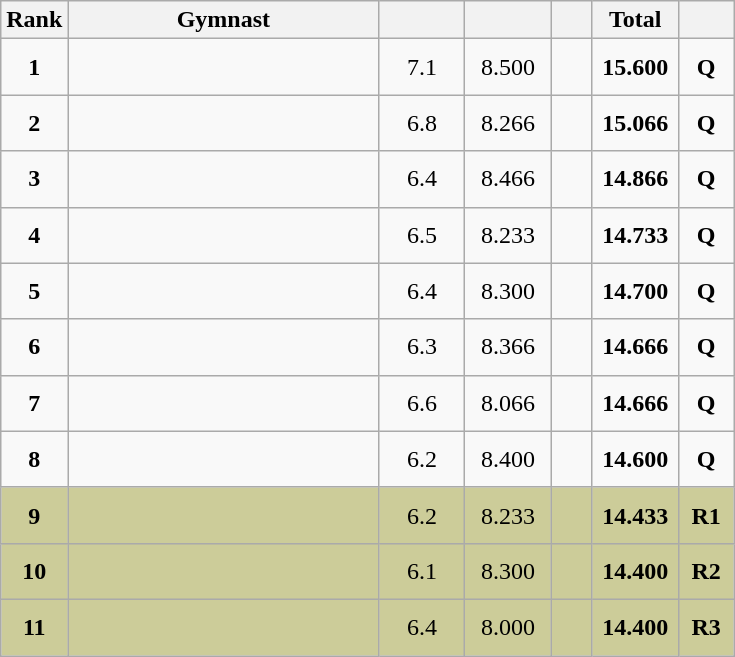<table style="text-align:center;" class="wikitable sortable">
<tr>
<th scope="col" style="width:15px;">Rank</th>
<th scope="col" style="width:200px;">Gymnast</th>
<th scope="col" style="width:50px;"><small></small></th>
<th scope="col" style="width:50px;"><small></small></th>
<th scope="col" style="width:20px;"><small></small></th>
<th scope="col" style="width:50px;">Total</th>
<th scope="col" style="width:30px;"></th>
</tr>
<tr>
<td scope="row" style="text-align:center"><strong>1</strong></td>
<td style="height:30px; text-align:left;"></td>
<td>7.1</td>
<td>8.500</td>
<td></td>
<td><strong>15.600</strong></td>
<td><strong>Q</strong></td>
</tr>
<tr>
<td scope="row" style="text-align:center"><strong>2</strong></td>
<td style="height:30px; text-align:left;"></td>
<td>6.8</td>
<td>8.266</td>
<td></td>
<td><strong>15.066</strong></td>
<td><strong>Q</strong></td>
</tr>
<tr>
<td scope="row" style="text-align:center"><strong>3</strong></td>
<td style="height:30px; text-align:left;"></td>
<td>6.4</td>
<td>8.466</td>
<td></td>
<td><strong>14.866</strong></td>
<td><strong>Q</strong></td>
</tr>
<tr>
<td scope="row" style="text-align:center"><strong>4</strong></td>
<td style="height:30px; text-align:left;"></td>
<td>6.5</td>
<td>8.233</td>
<td></td>
<td><strong>14.733</strong></td>
<td><strong>Q</strong></td>
</tr>
<tr>
<td scope="row" style="text-align:center"><strong>5</strong></td>
<td style="height:30px; text-align:left;"></td>
<td>6.4</td>
<td>8.300</td>
<td></td>
<td><strong>14.700</strong></td>
<td><strong>Q</strong></td>
</tr>
<tr>
<td scope="row" style="text-align:center"><strong>6</strong></td>
<td style="height:30px; text-align:left;"></td>
<td>6.3</td>
<td>8.366</td>
<td></td>
<td><strong>14.666</strong></td>
<td><strong>Q</strong></td>
</tr>
<tr>
<td scope="row" style="text-align:center"><strong>7</strong></td>
<td style="height:30px; text-align:left;"></td>
<td>6.6</td>
<td>8.066</td>
<td></td>
<td><strong>14.666</strong></td>
<td><strong>Q</strong></td>
</tr>
<tr>
<td scope="row" style="text-align:center"><strong>8</strong></td>
<td style="height:30px; text-align:left;"></td>
<td>6.2</td>
<td>8.400</td>
<td></td>
<td><strong>14.600</strong></td>
<td><strong>Q</strong></td>
</tr>
<tr style="background:#cccc99;">
<td scope="row" style="text-align:center"><strong>9</strong></td>
<td style="height:30px; text-align:left;"></td>
<td>6.2</td>
<td>8.233</td>
<td></td>
<td><strong>14.433</strong></td>
<td><strong>R1</strong></td>
</tr>
<tr style="background:#cccc99;">
<td scope="row" style="text-align:center"><strong>10</strong></td>
<td style="height:30px; text-align:left;"></td>
<td>6.1</td>
<td>8.300</td>
<td></td>
<td><strong>14.400</strong></td>
<td><strong>R2</strong></td>
</tr>
<tr style="background:#cccc99;">
<td scope="row" style="text-align:center"><strong>11</strong></td>
<td style="height:30px; text-align:left;"></td>
<td>6.4</td>
<td>8.000</td>
<td></td>
<td><strong>14.400</strong></td>
<td><strong>R3</strong></td>
</tr>
</table>
